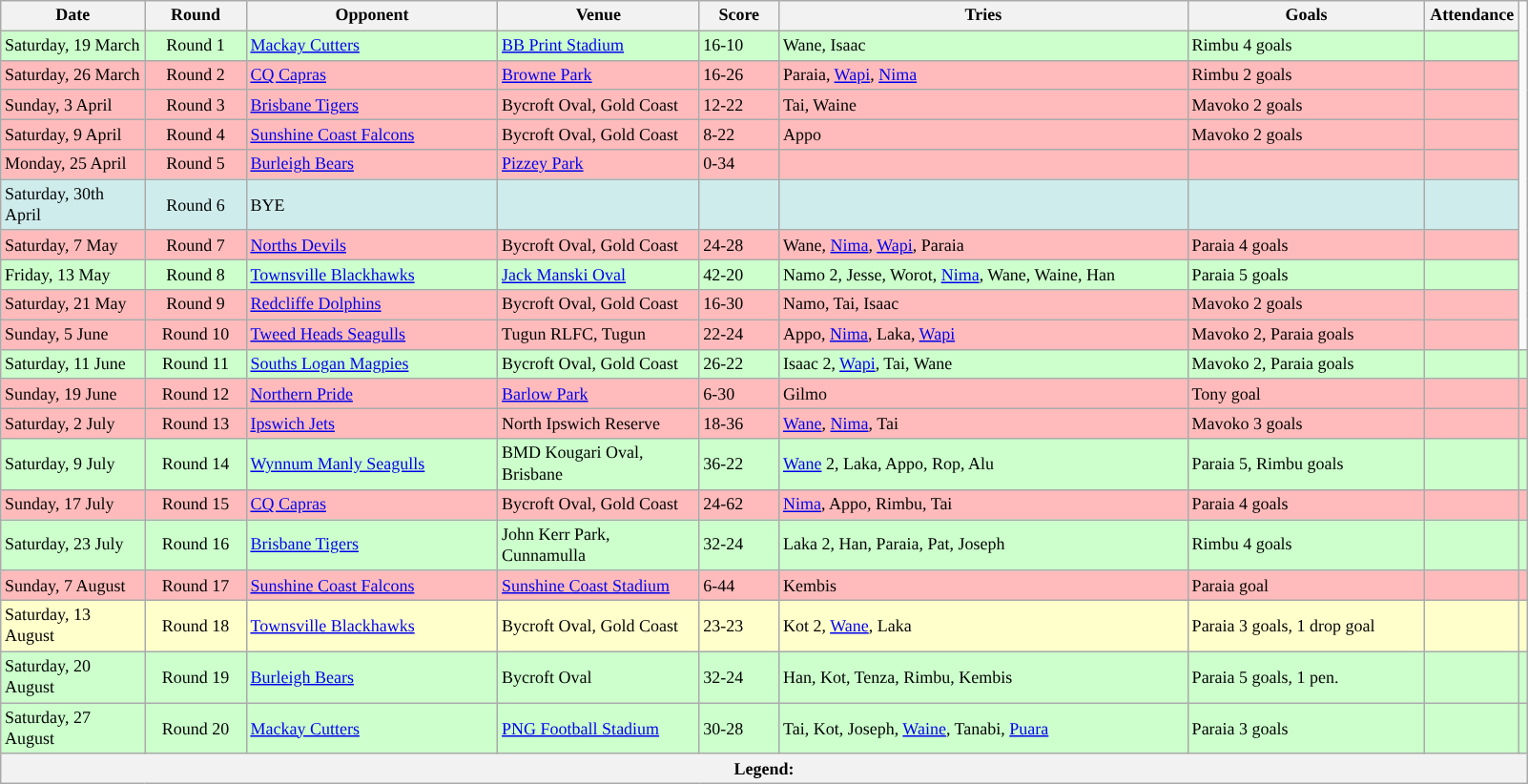<table class="wikitable" style="font-size:75%;">
<tr>
<th style="width:95px;">Date</th>
<th style="width:65px;">Round</th>
<th style="width:170px;">Opponent</th>
<th style="width:135px;">Venue</th>
<th style="width:50px;">Score</th>
<th style="width:280px;">Tries</th>
<th style="width:160px;">Goals</th>
<th style="width:60px;">Attendance</th>
</tr>
<tr style="background:#CCFFCC">
<td>Saturday, 19 March</td>
<td style="text-align:center;">Round 1</td>
<td> <a href='#'>Mackay Cutters</a></td>
<td><a href='#'>BB Print Stadium</a></td>
<td>16-10</td>
<td>Wane, Isaac</td>
<td>Rimbu 4 goals</td>
<td style="text-align:center;"></td>
</tr>
<tr style="background:#FFBBBB">
<td>Saturday, 26 March</td>
<td style="text-align:center;">Round 2</td>
<td> <a href='#'>CQ Capras</a></td>
<td><a href='#'>Browne Park</a></td>
<td>16-26</td>
<td>Paraia, <a href='#'>Wapi</a>, <a href='#'>Nima</a></td>
<td>Rimbu 2 goals</td>
<td style="text-align:center;"></td>
</tr>
<tr style="background:#FFBBBB">
<td>Sunday, 3 April</td>
<td style="text-align:center;">Round 3</td>
<td> <a href='#'>Brisbane Tigers</a></td>
<td>Bycroft Oval, Gold Coast</td>
<td>12-22</td>
<td>Tai, Waine</td>
<td>Mavoko 2 goals</td>
<td style="text-align:center;"></td>
</tr>
<tr style="background:#FFBBBB">
<td>Saturday, 9 April</td>
<td style="text-align:center;">Round 4</td>
<td> <a href='#'>Sunshine Coast Falcons</a></td>
<td>Bycroft Oval, Gold Coast</td>
<td>8-22</td>
<td>Appo</td>
<td>Mavoko 2 goals</td>
<td style="text-align:center;"></td>
</tr>
<tr style="background:#FFBBBB">
<td>Monday, 25 April</td>
<td style="text-align:center;">Round 5</td>
<td> <a href='#'>Burleigh Bears</a></td>
<td><a href='#'>Pizzey Park</a></td>
<td>0-34</td>
<td></td>
<td></td>
<td style="text-align:center;"></td>
</tr>
<tr style="background:#cfecec">
<td>Saturday, 30th April</td>
<td style="text-align:center;">Round 6</td>
<td>BYE</td>
<td></td>
<td></td>
<td></td>
<td></td>
<td style="text-align:center;"></td>
</tr>
<tr style="background:#FFBBBB">
<td>Saturday, 7 May</td>
<td style="text-align:center;">Round 7</td>
<td> <a href='#'>Norths Devils</a></td>
<td>Bycroft Oval, Gold Coast</td>
<td>24-28</td>
<td>Wane, <a href='#'>Nima</a>, <a href='#'>Wapi</a>, Paraia</td>
<td>Paraia 4 goals</td>
<td style="text-align:center;"></td>
</tr>
<tr style="background:#CCFFCC">
<td>Friday, 13 May</td>
<td style="text-align:center;">Round 8</td>
<td> <a href='#'>Townsville Blackhawks</a></td>
<td><a href='#'>Jack Manski Oval</a></td>
<td>42-20</td>
<td>Namo 2, Jesse, Worot, <a href='#'>Nima</a>, Wane, Waine, Han</td>
<td>Paraia 5 goals</td>
<td style="text-align:center;"></td>
</tr>
<tr style="background:#FFBBBB">
<td>Saturday, 21 May</td>
<td style="text-align:center;">Round 9</td>
<td> <a href='#'>Redcliffe Dolphins</a></td>
<td>Bycroft Oval, Gold Coast</td>
<td>16-30</td>
<td>Namo, Tai, Isaac</td>
<td>Mavoko 2 goals</td>
<td style="text-align:center;"></td>
</tr>
<tr style="background:#FFBBBB">
<td>Sunday, 5 June</td>
<td style="text-align:center;">Round 10</td>
<td> <a href='#'>Tweed Heads Seagulls</a></td>
<td>Tugun RLFC, Tugun</td>
<td>22-24</td>
<td>Appo, <a href='#'>Nima</a>, Laka, <a href='#'>Wapi</a></td>
<td>Mavoko 2, Paraia goals</td>
<td style="text-align:center;"></td>
</tr>
<tr style="background:#CCFFCC">
<td>Saturday, 11 June</td>
<td style="text-align:center;">Round 11</td>
<td> <a href='#'>Souths Logan Magpies</a></td>
<td>Bycroft Oval, Gold Coast</td>
<td>26-22</td>
<td>Isaac 2, <a href='#'>Wapi</a>, Tai, Wane</td>
<td>Mavoko 2, Paraia goals</td>
<td></td>
<td style="text-align:center;"></td>
</tr>
<tr style="background:#FFBBBB">
<td>Sunday, 19 June</td>
<td style="text-align:center;">Round 12</td>
<td> <a href='#'>Northern Pride</a></td>
<td><a href='#'>Barlow Park</a></td>
<td>6-30</td>
<td>Gilmo</td>
<td>Tony goal</td>
<td></td>
<td style="text-align:center;"></td>
</tr>
<tr style="background:#FFBBBB">
<td>Saturday, 2 July</td>
<td style="text-align:center;">Round 13</td>
<td> <a href='#'>Ipswich Jets</a></td>
<td>North Ipswich Reserve</td>
<td>18-36</td>
<td><a href='#'>Wane</a>, <a href='#'>Nima</a>, Tai</td>
<td>Mavoko 3 goals</td>
<td></td>
<td style="text-align:center;"></td>
</tr>
<tr style="background:#CCFFCC">
<td>Saturday, 9 July</td>
<td style="text-align:center;">Round 14</td>
<td> <a href='#'>Wynnum Manly Seagulls</a></td>
<td>BMD Kougari Oval, Brisbane</td>
<td>36-22</td>
<td><a href='#'>Wane</a> 2, Laka, Appo, Rop, Alu</td>
<td>Paraia 5, Rimbu goals</td>
<td></td>
<td style="text-align:center;"></td>
</tr>
<tr style="background:#FFBBBB">
<td>Sunday, 17 July</td>
<td style="text-align:center;">Round 15</td>
<td> <a href='#'>CQ Capras</a></td>
<td>Bycroft Oval, Gold Coast</td>
<td>24-62</td>
<td><a href='#'>Nima</a>, Appo, Rimbu, Tai</td>
<td>Paraia 4 goals</td>
<td></td>
<td style="text-align:center;"></td>
</tr>
<tr style="background:#CCFFCC">
<td>Saturday, 23 July</td>
<td style="text-align:center;">Round 16</td>
<td> <a href='#'>Brisbane Tigers</a></td>
<td>John Kerr Park, Cunnamulla</td>
<td>32-24</td>
<td>Laka 2, Han, Paraia, Pat, Joseph</td>
<td>Rimbu 4 goals</td>
<td></td>
<td style="text-align:center;"></td>
</tr>
<tr style="background:#FFBBBB">
<td>Sunday, 7 August</td>
<td style="text-align:center;">Round 17</td>
<td> <a href='#'>Sunshine Coast Falcons</a></td>
<td><a href='#'>Sunshine Coast Stadium</a></td>
<td>6-44</td>
<td>Kembis</td>
<td>Paraia goal</td>
<td></td>
<td style="text-align:center;"></td>
</tr>
<tr style="background:#FFFFCC">
<td>Saturday, 13 August</td>
<td style="text-align:center;">Round 18</td>
<td> <a href='#'>Townsville Blackhawks</a></td>
<td>Bycroft Oval, Gold Coast</td>
<td>23-23</td>
<td>Kot 2, <a href='#'>Wane</a>, Laka</td>
<td>Paraia 3 goals, 1 drop goal</td>
<td></td>
<td style="text-align:center;"></td>
</tr>
<tr style="background:#CCFFCC">
<td>Saturday, 20 August</td>
<td style="text-align:center;">Round 19</td>
<td> <a href='#'>Burleigh Bears</a></td>
<td>Bycroft Oval</td>
<td>32-24</td>
<td>Han, Kot, Tenza, Rimbu, Kembis</td>
<td>Paraia 5 goals, 1 pen.</td>
<td></td>
<td style="text-align:center;"></td>
</tr>
<tr style="background:#CCFFCC">
<td>Saturday, 27 August</td>
<td style="text-align:center;">Round 20</td>
<td> <a href='#'>Mackay Cutters</a></td>
<td><a href='#'>PNG Football Stadium</a></td>
<td>30-28</td>
<td>Tai, Kot, Joseph, <a href='#'>Waine</a>, Tanabi, <a href='#'>Puara</a></td>
<td>Paraia 3 goals</td>
<td></td>
<td style="text-align:center;"></td>
</tr>
<tr>
<th colspan="11"><strong>Legend</strong>:    </th>
</tr>
</table>
